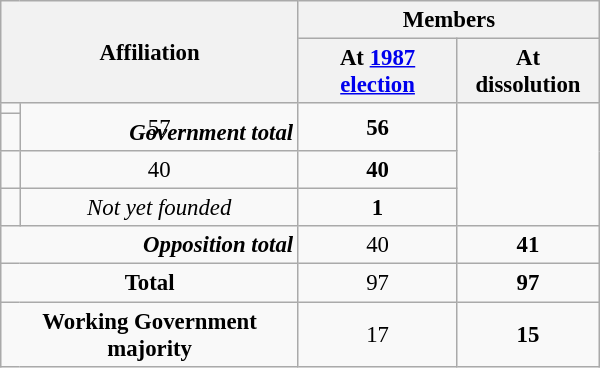<table class="wikitable" border="1" style="font-size:95%; width:300pt; text-align:center">
<tr>
<th colspan="2" rowspan="2" style="text-align:center;vertical-align:middle; ">Affiliation</th>
<th colspan="2" style="vertical-align:top;">Members</th>
</tr>
<tr>
<th>At <a href='#'>1987 election</a></th>
<th>At dissolution</th>
</tr>
<tr>
<td></td>
<td rowspan="2">57</td>
<td rowspan="2"><strong>56</strong></td>
</tr>
<tr>
<td colspan="2" rowspan="1" style="text-align:right; "><strong><em>Government total</em></strong></td>
</tr>
<tr>
<td></td>
<td>40</td>
<td><strong>40</strong></td>
</tr>
<tr>
<td></td>
<td><em>Not yet founded</em></td>
<td><strong>1</strong></td>
</tr>
<tr>
<td colspan="2" rowspan="1" style="text-align:right; "><strong><em>Opposition total</em></strong></td>
<td>40</td>
<td><strong>41</strong></td>
</tr>
<tr>
<td colspan="2" rowspan="1"><strong>Total</strong><br></td>
<td>97</td>
<td><strong>97</strong></td>
</tr>
<tr>
<td colspan="2" rowspan="1"><strong>Working Government majority</strong></td>
<td>17</td>
<td><strong>15</strong></td>
</tr>
</table>
